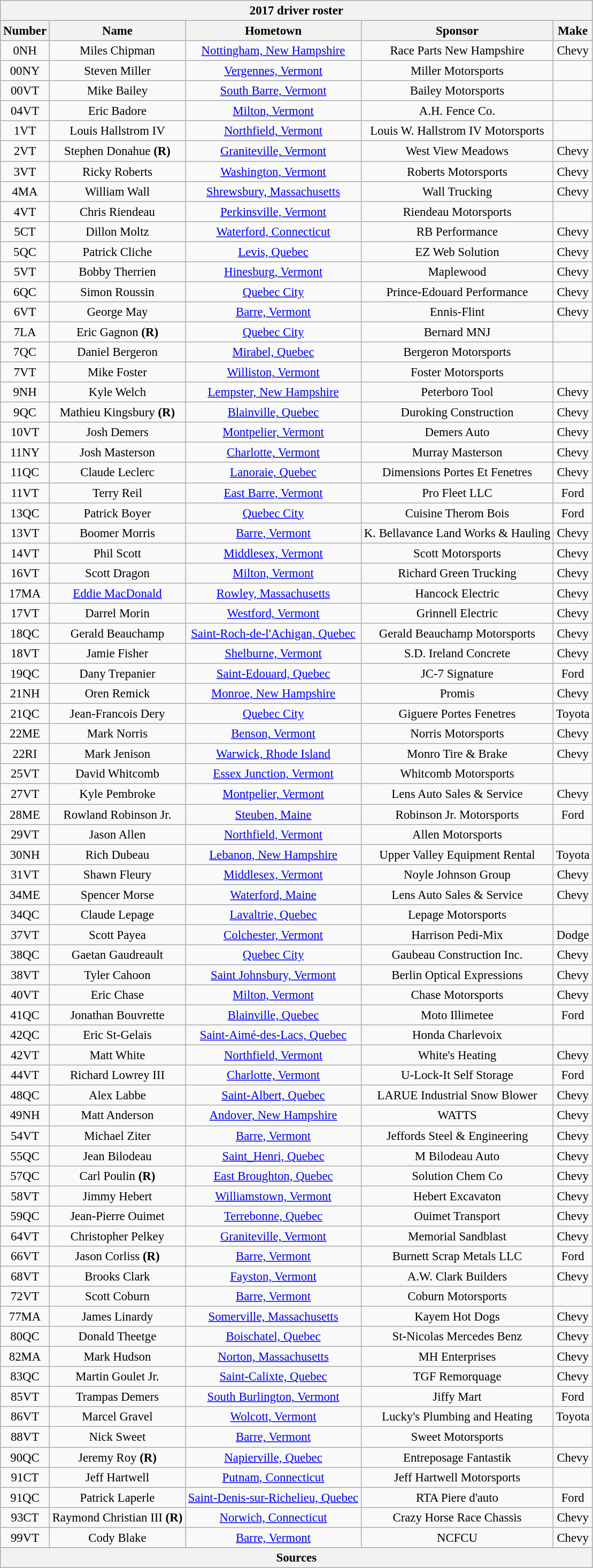<table class="wikitable mw-collapsible mw-collapsed" style="font-size: 95%;">
<tr>
<th colspan="5" align="center">2017 driver roster</th>
</tr>
<tr>
<th>Number</th>
<th>Name</th>
<th>Hometown</th>
<th>Sponsor</th>
<th>Make</th>
</tr>
<tr>
<td align="center">0NH</td>
<td align="center">Miles Chipman</td>
<td align="center"><a href='#'>Nottingham, New Hampshire</a></td>
<td align="center">Race Parts New Hampshire</td>
<td align="center">Chevy</td>
</tr>
<tr>
<td align="center">00NY</td>
<td align="center">Steven Miller</td>
<td align="center"><a href='#'>Vergennes, Vermont</a></td>
<td align="center">Miller Motorsports</td>
<td align="center"></td>
</tr>
<tr>
<td align="center">00VT</td>
<td align="center">Mike Bailey</td>
<td align="center"><a href='#'>South Barre, Vermont</a></td>
<td align="center">Bailey Motorsports</td>
<td align="center"></td>
</tr>
<tr>
<td align="center">04VT</td>
<td align="center">Eric Badore</td>
<td align="center"><a href='#'>Milton, Vermont</a></td>
<td align="center">A.H. Fence Co.</td>
<td align="center"></td>
</tr>
<tr>
<td align="center">1VT</td>
<td align="center">Louis Hallstrom IV</td>
<td align="center"><a href='#'>Northfield, Vermont</a></td>
<td align="center">Louis W. Hallstrom IV Motorsports</td>
<td align="center"></td>
</tr>
<tr>
<td align="center">2VT</td>
<td align="center">Stephen Donahue <strong>(R)</strong></td>
<td align="center"><a href='#'>Graniteville, Vermont</a></td>
<td align="center">West View Meadows</td>
<td align="center">Chevy</td>
</tr>
<tr>
<td align="center">3VT</td>
<td align="center">Ricky Roberts</td>
<td align="center"><a href='#'>Washington, Vermont</a></td>
<td align="center">Roberts Motorsports</td>
<td align="center">Chevy</td>
</tr>
<tr>
<td align="center">4MA</td>
<td align="center">William Wall</td>
<td align="center"><a href='#'>Shrewsbury, Massachusetts</a></td>
<td align="center">Wall Trucking</td>
<td align="center">Chevy</td>
</tr>
<tr>
<td align="center">4VT</td>
<td align="center">Chris Riendeau</td>
<td align="center"><a href='#'>Perkinsville, Vermont</a></td>
<td align="center">Riendeau Motorsports</td>
<td align="center"></td>
</tr>
<tr>
<td align="center">5CT</td>
<td align="center">Dillon Moltz</td>
<td align="center"><a href='#'>Waterford, Connecticut</a></td>
<td align="center">RB Performance</td>
<td align="center">Chevy</td>
</tr>
<tr>
<td align="center">5QC</td>
<td align="center">Patrick Cliche</td>
<td align="center"><a href='#'>Levis, Quebec</a></td>
<td align="center">EZ Web Solution</td>
<td align="center">Chevy</td>
</tr>
<tr>
<td align="center">5VT</td>
<td align="center">Bobby Therrien</td>
<td align="center"><a href='#'>Hinesburg, Vermont</a></td>
<td align="center">Maplewood</td>
<td align="center">Chevy</td>
</tr>
<tr>
<td align="center">6QC</td>
<td align="center">Simon Roussin</td>
<td align="center"><a href='#'>Quebec City</a></td>
<td align="center">Prince-Edouard Performance</td>
<td align="center">Chevy</td>
</tr>
<tr>
<td align="center">6VT</td>
<td align="center">George May</td>
<td align="center"><a href='#'>Barre, Vermont</a></td>
<td align="center">Ennis-Flint</td>
<td align="center">Chevy</td>
</tr>
<tr>
<td align="center">7LA</td>
<td align="center">Eric Gagnon <strong>(R)</strong></td>
<td align="center"><a href='#'>Quebec City</a></td>
<td align="center">Bernard MNJ</td>
<td align="center"></td>
</tr>
<tr>
<td align="center">7QC</td>
<td align="center">Daniel Bergeron</td>
<td align="center"><a href='#'>Mirabel, Quebec</a></td>
<td align="center">Bergeron Motorsports</td>
<td align="center"></td>
</tr>
<tr>
<td align="center">7VT</td>
<td align="center">Mike Foster</td>
<td align="center"><a href='#'>Williston, Vermont</a></td>
<td align="center">Foster Motorsports</td>
<td align="center"></td>
</tr>
<tr>
<td align="center">9NH</td>
<td align="center">Kyle Welch</td>
<td align="center"><a href='#'>Lempster, New Hampshire</a></td>
<td align="center">Peterboro Tool</td>
<td align="center">Chevy</td>
</tr>
<tr>
<td align="center">9QC</td>
<td align="center">Mathieu Kingsbury <strong>(R)</strong></td>
<td align="center"><a href='#'>Blainville, Quebec</a></td>
<td align="center">Duroking Construction</td>
<td align="center">Chevy</td>
</tr>
<tr>
<td align="center">10VT</td>
<td align="center">Josh Demers</td>
<td align="center"><a href='#'>Montpelier, Vermont</a></td>
<td align="center">Demers Auto</td>
<td align="center">Chevy</td>
</tr>
<tr>
<td align="center">11NY</td>
<td align="center">Josh Masterson</td>
<td align="center"><a href='#'>Charlotte, Vermont</a></td>
<td align="center">Murray Masterson</td>
<td align="center">Chevy</td>
</tr>
<tr>
<td align="center">11QC</td>
<td align="center">Claude Leclerc</td>
<td align="center"><a href='#'>Lanoraie, Quebec</a></td>
<td align="center">Dimensions Portes Et Fenetres</td>
<td align="center">Chevy</td>
</tr>
<tr>
<td align="center">11VT</td>
<td align="center">Terry Reil</td>
<td align="center"><a href='#'>East Barre, Vermont</a></td>
<td align="center">Pro Fleet LLC</td>
<td align="center">Ford</td>
</tr>
<tr>
<td align="center">13QC</td>
<td align="center">Patrick Boyer</td>
<td align="center"><a href='#'>Quebec City</a></td>
<td align="center">Cuisine Therom Bois</td>
<td align="center">Ford</td>
</tr>
<tr>
<td align="center">13VT</td>
<td align="center">Boomer Morris</td>
<td align="center"><a href='#'>Barre, Vermont</a></td>
<td align="center">K. Bellavance Land Works & Hauling</td>
<td align="center">Chevy</td>
</tr>
<tr>
<td align="center">14VT</td>
<td align="center">Phil Scott</td>
<td align="center"><a href='#'>Middlesex, Vermont</a></td>
<td align="center">Scott Motorsports</td>
<td align="center">Chevy</td>
</tr>
<tr>
<td align="center">16VT</td>
<td align="center">Scott Dragon</td>
<td align="center"><a href='#'>Milton, Vermont</a></td>
<td align="center">Richard Green Trucking</td>
<td align="center">Chevy</td>
</tr>
<tr>
<td align="center">17MA</td>
<td align="center"><a href='#'>Eddie MacDonald</a></td>
<td align="center"><a href='#'>Rowley, Massachusetts</a></td>
<td align="center">Hancock Electric</td>
<td align="center">Chevy</td>
</tr>
<tr>
<td align="center">17VT</td>
<td align="center">Darrel Morin</td>
<td align="center"><a href='#'>Westford, Vermont</a></td>
<td align="center">Grinnell Electric</td>
<td align="center">Chevy</td>
</tr>
<tr>
<td align="center">18QC</td>
<td align="center">Gerald Beauchamp</td>
<td align="center"><a href='#'>Saint-Roch-de-l'Achigan, Quebec</a></td>
<td align="center">Gerald Beauchamp Motorsports</td>
<td align="center">Chevy</td>
</tr>
<tr>
<td align="center">18VT</td>
<td align="center">Jamie Fisher</td>
<td align="center"><a href='#'>Shelburne, Vermont</a></td>
<td align="center">S.D. Ireland Concrete</td>
<td align="center">Chevy</td>
</tr>
<tr>
<td align="center">19QC</td>
<td align="center">Dany Trepanier</td>
<td align="center"><a href='#'>Saint-Edouard, Quebec</a></td>
<td align="center">JC-7 Signature</td>
<td align="center">Ford</td>
</tr>
<tr>
<td align="center">21NH</td>
<td align="center">Oren Remick</td>
<td align="center"><a href='#'>Monroe, New Hampshire</a></td>
<td align="center">Promis</td>
<td align="center">Chevy</td>
</tr>
<tr>
<td align="center">21QC</td>
<td align="center">Jean-Francois Dery</td>
<td align="center"><a href='#'>Quebec City</a></td>
<td align="center">Giguere Portes Fenetres</td>
<td align="center">Toyota</td>
</tr>
<tr>
<td align="center">22ME</td>
<td align="center">Mark Norris</td>
<td align="center"><a href='#'>Benson, Vermont</a></td>
<td align="center">Norris Motorsports</td>
<td align="center">Chevy</td>
</tr>
<tr>
<td align="center">22RI</td>
<td align="center">Mark Jenison</td>
<td align="center"><a href='#'>Warwick, Rhode Island</a></td>
<td align="center">Monro Tire & Brake</td>
<td align="center">Chevy</td>
</tr>
<tr>
<td align="center">25VT</td>
<td align="center">David Whitcomb</td>
<td align="center"><a href='#'>Essex Junction, Vermont</a></td>
<td align="center">Whitcomb Motorsports</td>
<td align="center"></td>
</tr>
<tr>
<td align="center">27VT</td>
<td align="center">Kyle Pembroke</td>
<td align="center"><a href='#'>Montpelier, Vermont</a></td>
<td align="center">Lens Auto Sales & Service</td>
<td align="center">Chevy</td>
</tr>
<tr>
<td align="center">28ME</td>
<td align="center">Rowland Robinson Jr.</td>
<td align="center"><a href='#'>Steuben, Maine</a></td>
<td align="center">Robinson Jr. Motorsports</td>
<td align="center">Ford</td>
</tr>
<tr>
<td align="center">29VT</td>
<td align="center">Jason Allen</td>
<td align="center"><a href='#'>Northfield, Vermont</a></td>
<td align="center">Allen Motorsports</td>
<td align="center"></td>
</tr>
<tr>
<td align="center">30NH</td>
<td align="center">Rich Dubeau</td>
<td align="center"><a href='#'>Lebanon, New Hampshire</a></td>
<td align="center">Upper Valley Equipment Rental</td>
<td align="center">Toyota</td>
</tr>
<tr>
<td align="center">31VT</td>
<td align="center">Shawn Fleury</td>
<td align="center"><a href='#'>Middlesex, Vermont</a></td>
<td align="center">Noyle Johnson Group</td>
<td align="center">Chevy</td>
</tr>
<tr>
<td align="center">34ME</td>
<td align="center">Spencer	Morse</td>
<td align="center"><a href='#'>Waterford, Maine</a></td>
<td align="center">Lens Auto Sales & Service</td>
<td align="center">Chevy</td>
</tr>
<tr>
<td align="center">34QC</td>
<td align="center">Claude Lepage</td>
<td align="center"><a href='#'>Lavaltrie, Quebec</a></td>
<td align="center">Lepage Motorsports</td>
<td align="center"></td>
</tr>
<tr>
<td align="center">37VT</td>
<td align="center">Scott Payea</td>
<td align="center"><a href='#'>Colchester, Vermont</a></td>
<td align="center">Harrison Pedi-Mix</td>
<td align="center">Dodge</td>
</tr>
<tr>
<td align="center">38QC</td>
<td align="center">Gaetan Gaudreault</td>
<td align="center"><a href='#'>Quebec City</a></td>
<td align="center">Gaubeau Construction Inc.</td>
<td align="center">Chevy</td>
</tr>
<tr>
<td align="center">38VT</td>
<td align="center">Tyler Cahoon</td>
<td align="center"><a href='#'>Saint Johnsbury, Vermont</a></td>
<td align="center">Berlin Optical Expressions</td>
<td align="center">Chevy</td>
</tr>
<tr>
<td align="center">40VT</td>
<td align="center">Eric Chase</td>
<td align="center"><a href='#'>Milton, Vermont</a></td>
<td align="center">Chase Motorsports</td>
<td align="center">Chevy</td>
</tr>
<tr>
<td align="center">41QC</td>
<td align="center">Jonathan Bouvrette</td>
<td align="center"><a href='#'>Blainville, Quebec</a></td>
<td align="center">Moto Illimetee</td>
<td align="center">Ford</td>
</tr>
<tr>
<td align="center">42QC</td>
<td align="center">Eric St-Gelais</td>
<td align="center"><a href='#'>Saint-Aimé-des-Lacs, Quebec</a></td>
<td align="center">Honda Charlevoix</td>
<td align="center"></td>
</tr>
<tr>
<td align="center">42VT</td>
<td align="center">Matt White</td>
<td align="center"><a href='#'>Northfield, Vermont</a></td>
<td align="center">White's Heating</td>
<td align="center">Chevy</td>
</tr>
<tr>
<td align="center">44VT</td>
<td align="center">Richard	Lowrey III</td>
<td align="center"><a href='#'>Charlotte, Vermont</a></td>
<td align="center">U-Lock-It Self Storage</td>
<td align="center">Ford</td>
</tr>
<tr>
<td align="center">48QC</td>
<td align="center">Alex Labbe</td>
<td align="center"><a href='#'>Saint-Albert, Quebec</a></td>
<td align="center">LARUE Industrial Snow Blower</td>
<td align="center">Chevy</td>
</tr>
<tr>
<td align="center">49NH</td>
<td align="center">Matt Anderson</td>
<td align="center"><a href='#'>Andover, New Hampshire</a></td>
<td align="center">WATTS</td>
<td align="center">Chevy</td>
</tr>
<tr>
<td align="center">54VT</td>
<td align="center">Michael	Ziter</td>
<td align="center"><a href='#'>Barre, Vermont</a></td>
<td align="center">Jeffords Steel & Engineering</td>
<td align="center">Chevy</td>
</tr>
<tr>
<td align="center">55QC</td>
<td align="center">Jean Bilodeau</td>
<td align="center"><a href='#'>Saint_Henri, Quebec</a></td>
<td align="center">M Bilodeau Auto</td>
<td align="center">Chevy</td>
</tr>
<tr>
<td align="center">57QC</td>
<td align="center">Carl Poulin <strong>(R)</strong></td>
<td align="center"><a href='#'>East Broughton, Quebec</a></td>
<td align="center">Solution Chem Co</td>
<td align="center">Chevy</td>
</tr>
<tr>
<td align="center">58VT</td>
<td align="center">Jimmy Hebert</td>
<td align="center"><a href='#'>Williamstown, Vermont</a></td>
<td align="center">Hebert Excavaton</td>
<td align="center">Chevy</td>
</tr>
<tr>
<td align="center">59QC</td>
<td align="center">Jean-Pierre Ouimet</td>
<td align="center"><a href='#'>Terrebonne, Quebec</a></td>
<td align="center">Ouimet Transport</td>
<td align="center">Chevy</td>
</tr>
<tr>
<td align="center">64VT</td>
<td align="center">Christopher Pelkey</td>
<td align="center"><a href='#'>Graniteville, Vermont</a></td>
<td align="center">Memorial Sandblast</td>
<td align="center">Chevy</td>
</tr>
<tr>
<td align="center">66VT</td>
<td align="center">Jason Corliss <strong>(R)</strong></td>
<td align="center"><a href='#'>Barre, Vermont</a></td>
<td align="center">Burnett Scrap Metals LLC</td>
<td align="center">Ford</td>
</tr>
<tr>
<td align="center">68VT</td>
<td align="center">Brooks Clark</td>
<td align="center"><a href='#'>Fayston, Vermont</a></td>
<td align="center">A.W. Clark Builders</td>
<td align="center">Chevy</td>
</tr>
<tr>
<td align="center">72VT</td>
<td align="center">Scott Coburn</td>
<td align="center"><a href='#'>Barre, Vermont</a></td>
<td align="center">Coburn Motorsports</td>
<td align="center"></td>
</tr>
<tr>
<td align="center">77MA</td>
<td align="center">James Linardy</td>
<td align="center"><a href='#'>Somerville, Massachusetts</a></td>
<td align="center">Kayem Hot Dogs</td>
<td align="center">Chevy</td>
</tr>
<tr>
<td align="center">80QC</td>
<td align="center">Donald Theetge</td>
<td align="center"><a href='#'>Boischatel, Quebec</a></td>
<td align="center">St-Nicolas Mercedes Benz</td>
<td align="center">Chevy</td>
</tr>
<tr>
<td align="center">82MA</td>
<td align="center">Mark Hudson</td>
<td align="center"><a href='#'>Norton, Massachusetts</a></td>
<td align="center">MH Enterprises</td>
<td align="center">Chevy</td>
</tr>
<tr>
<td align="center">83QC</td>
<td align="center">Martin Goulet Jr.</td>
<td align="center"><a href='#'>Saint-Calixte, Quebec</a></td>
<td align="center">TGF Remorquage</td>
<td align="center">Chevy</td>
</tr>
<tr>
<td align="center">85VT</td>
<td align="center">Trampas	Demers</td>
<td align="center"><a href='#'>South Burlington, Vermont</a></td>
<td align="center">Jiffy Mart</td>
<td align="center">Ford</td>
</tr>
<tr>
<td align="center">86VT</td>
<td align="center">Marcel Gravel</td>
<td align="center"><a href='#'>Wolcott, Vermont</a></td>
<td align="center">Lucky's Plumbing and Heating</td>
<td align="center">Toyota</td>
</tr>
<tr>
<td align="center">88VT</td>
<td align="center">Nick Sweet</td>
<td align="center"><a href='#'>Barre, Vermont</a></td>
<td align="center">Sweet Motorsports</td>
<td align="center"></td>
</tr>
<tr>
<td align="center">90QC</td>
<td align="center">Jeremy Roy <strong>(R)</strong></td>
<td align="center"><a href='#'>Napierville, Quebec</a></td>
<td align="center">Entreposage Fantastik</td>
<td align="center">Chevy</td>
</tr>
<tr>
<td align="center">91CT</td>
<td align="center">Jeff Hartwell</td>
<td align="center"><a href='#'>Putnam, Connecticut</a></td>
<td align="center">Jeff Hartwell Motorsports</td>
<td align="center"></td>
</tr>
<tr>
<td align="center">91QC</td>
<td align="center">Patrick	Laperle</td>
<td align="center"><a href='#'>Saint-Denis-sur-Richelieu, Quebec</a></td>
<td align="center">RTA Piere d'auto</td>
<td align="center">Ford</td>
</tr>
<tr>
<td align="center">93CT</td>
<td align="center">Raymond Christian III <strong>(R)</strong></td>
<td align="center"><a href='#'>Norwich, Connecticut</a></td>
<td align="center">Crazy Horse Race Chassis</td>
<td align="center">Chevy</td>
</tr>
<tr>
<td align="center">99VT</td>
<td align="center">Cody Blake</td>
<td align="center"><a href='#'>Barre, Vermont</a></td>
<td align="center">NCFCU</td>
<td align="center">Chevy</td>
</tr>
<tr>
<th colspan="5" align="center">Sources</th>
</tr>
</table>
